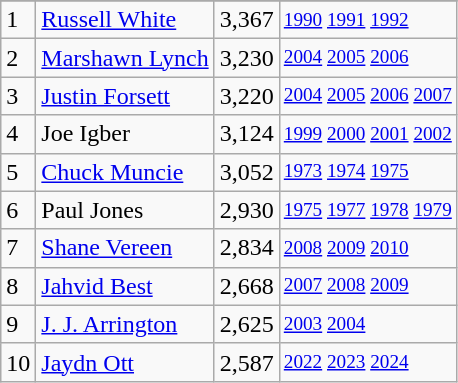<table class="wikitable">
<tr>
</tr>
<tr>
<td>1</td>
<td><a href='#'>Russell White</a></td>
<td>3,367</td>
<td style="font-size:80%;"><a href='#'>1990</a> <a href='#'>1991</a> <a href='#'>1992</a></td>
</tr>
<tr>
<td>2</td>
<td><a href='#'>Marshawn Lynch</a></td>
<td>3,230</td>
<td style="font-size:80%;"><a href='#'>2004</a> <a href='#'>2005</a> <a href='#'>2006</a></td>
</tr>
<tr>
<td>3</td>
<td><a href='#'>Justin Forsett</a></td>
<td>3,220</td>
<td style="font-size:80%;"><a href='#'>2004</a> <a href='#'>2005</a> <a href='#'>2006</a> <a href='#'>2007</a></td>
</tr>
<tr>
<td>4</td>
<td>Joe Igber</td>
<td>3,124</td>
<td style="font-size:80%;"><a href='#'>1999</a> <a href='#'>2000</a> <a href='#'>2001</a> <a href='#'>2002</a></td>
</tr>
<tr>
<td>5</td>
<td><a href='#'>Chuck Muncie</a></td>
<td>3,052</td>
<td style="font-size:80%;"><a href='#'>1973</a> <a href='#'>1974</a> <a href='#'>1975</a></td>
</tr>
<tr>
<td>6</td>
<td>Paul Jones</td>
<td>2,930</td>
<td style="font-size:80%;"><a href='#'>1975</a> <a href='#'>1977</a> <a href='#'>1978</a> <a href='#'>1979</a></td>
</tr>
<tr>
<td>7</td>
<td><a href='#'>Shane Vereen</a></td>
<td>2,834</td>
<td style="font-size:80%;"><a href='#'>2008</a> <a href='#'>2009</a> <a href='#'>2010</a></td>
</tr>
<tr>
<td>8</td>
<td><a href='#'>Jahvid Best</a></td>
<td>2,668</td>
<td style="font-size:80%;"><a href='#'>2007</a> <a href='#'>2008</a> <a href='#'>2009</a></td>
</tr>
<tr>
<td>9</td>
<td><a href='#'>J. J. Arrington</a></td>
<td>2,625</td>
<td style="font-size:80%;"><a href='#'>2003</a> <a href='#'>2004</a></td>
</tr>
<tr>
<td>10</td>
<td><a href='#'>Jaydn Ott</a></td>
<td>2,587</td>
<td style="font-size:80%;"><a href='#'>2022</a> <a href='#'>2023</a> <a href='#'>2024</a></td>
</tr>
</table>
